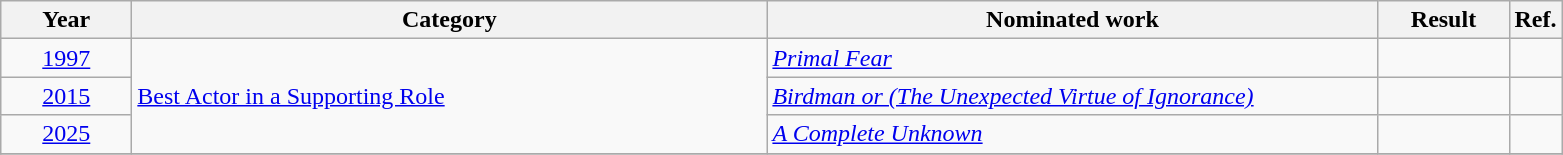<table class=wikitable>
<tr>
<th scope="col" style="width:5em;">Year</th>
<th scope="col" style="width:26em;">Category</th>
<th scope="col" style="width:25em;">Nominated work</th>
<th scope="col" style="width:5em;">Result</th>
<th>Ref.</th>
</tr>
<tr>
<td style="text-align:center;"><a href='#'>1997</a></td>
<td rowspan="3"><a href='#'>Best Actor in a Supporting Role</a></td>
<td><em><a href='#'>Primal Fear</a></em></td>
<td></td>
<td style="text-align:center;"></td>
</tr>
<tr>
<td style="text-align:center;"><a href='#'>2015</a></td>
<td><em><a href='#'>Birdman or (The Unexpected Virtue of Ignorance)</a></em></td>
<td></td>
<td style="text-align:center;"></td>
</tr>
<tr>
<td style="text-align:center;"><a href='#'>2025</a></td>
<td><em><a href='#'>A Complete Unknown</a></em></td>
<td></td>
<td style="text-align:center;"></td>
</tr>
<tr>
</tr>
</table>
